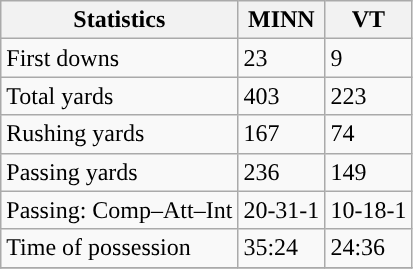<table class="wikitable" style="float: left;">
<tr>
<th>Statistics</th>
<th>MINN</th>
<th>VT</th>
</tr>
<tr>
<td>First downs</td>
<td>23</td>
<td>9</td>
</tr>
<tr>
<td>Total yards</td>
<td>403</td>
<td>223</td>
</tr>
<tr>
<td>Rushing yards</td>
<td>167</td>
<td>74</td>
</tr>
<tr>
<td>Passing yards</td>
<td>236</td>
<td>149</td>
</tr>
<tr>
<td>Passing: Comp–Att–Int</td>
<td>20-31-1</td>
<td>10-18-1</td>
</tr>
<tr>
<td>Time of possession</td>
<td>35:24</td>
<td>24:36</td>
</tr>
<tr>
</tr>
</table>
